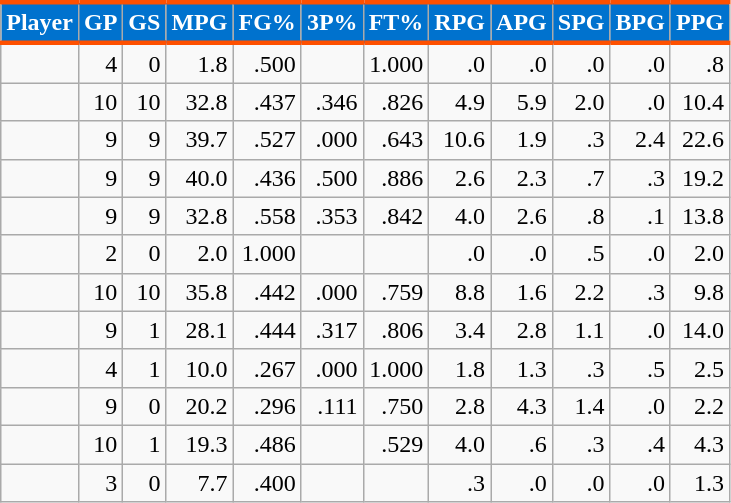<table class="wikitable sortable" style="text-align:right;">
<tr>
<th style="background:#0072CE; color:#FFFFFF; border-top:#FE5000 3px solid; border-bottom:#FE5000 3px solid;">Player</th>
<th style="background:#0072CE; color:#FFFFFF; border-top:#FE5000 3px solid; border-bottom:#FE5000 3px solid;">GP</th>
<th style="background:#0072CE; color:#FFFFFF; border-top:#FE5000 3px solid; border-bottom:#FE5000 3px solid;">GS</th>
<th style="background:#0072CE; color:#FFFFFF; border-top:#FE5000 3px solid; border-bottom:#FE5000 3px solid;">MPG</th>
<th style="background:#0072CE; color:#FFFFFF; border-top:#FE5000 3px solid; border-bottom:#FE5000 3px solid;">FG%</th>
<th style="background:#0072CE; color:#FFFFFF; border-top:#FE5000 3px solid; border-bottom:#FE5000 3px solid;">3P%</th>
<th style="background:#0072CE; color:#FFFFFF; border-top:#FE5000 3px solid; border-bottom:#FE5000 3px solid;">FT%</th>
<th style="background:#0072CE; color:#FFFFFF; border-top:#FE5000 3px solid; border-bottom:#FE5000 3px solid;">RPG</th>
<th style="background:#0072CE; color:#FFFFFF; border-top:#FE5000 3px solid; border-bottom:#FE5000 3px solid;">APG</th>
<th style="background:#0072CE; color:#FFFFFF; border-top:#FE5000 3px solid; border-bottom:#FE5000 3px solid;">SPG</th>
<th style="background:#0072CE; color:#FFFFFF; border-top:#FE5000 3px solid; border-bottom:#FE5000 3px solid;">BPG</th>
<th style="background:#0072CE; color:#FFFFFF; border-top:#FE5000 3px solid; border-bottom:#FE5000 3px solid;">PPG</th>
</tr>
<tr>
<td style="text-align:left;"></td>
<td>4</td>
<td>0</td>
<td>1.8</td>
<td>.500</td>
<td></td>
<td>1.000</td>
<td>.0</td>
<td>.0</td>
<td>.0</td>
<td>.0</td>
<td>.8</td>
</tr>
<tr>
<td style="text-align:left;"></td>
<td>10</td>
<td>10</td>
<td>32.8</td>
<td>.437</td>
<td>.346</td>
<td>.826</td>
<td>4.9</td>
<td>5.9</td>
<td>2.0</td>
<td>.0</td>
<td>10.4</td>
</tr>
<tr>
<td style="text-align:left;"></td>
<td>9</td>
<td>9</td>
<td>39.7</td>
<td>.527</td>
<td>.000</td>
<td>.643</td>
<td>10.6</td>
<td>1.9</td>
<td>.3</td>
<td>2.4</td>
<td>22.6</td>
</tr>
<tr>
<td style="text-align:left;"></td>
<td>9</td>
<td>9</td>
<td>40.0</td>
<td>.436</td>
<td>.500</td>
<td>.886</td>
<td>2.6</td>
<td>2.3</td>
<td>.7</td>
<td>.3</td>
<td>19.2</td>
</tr>
<tr>
<td style="text-align:left;"></td>
<td>9</td>
<td>9</td>
<td>32.8</td>
<td>.558</td>
<td>.353</td>
<td>.842</td>
<td>4.0</td>
<td>2.6</td>
<td>.8</td>
<td>.1</td>
<td>13.8</td>
</tr>
<tr>
<td style="text-align:left;"></td>
<td>2</td>
<td>0</td>
<td>2.0</td>
<td>1.000</td>
<td></td>
<td></td>
<td>.0</td>
<td>.0</td>
<td>.5</td>
<td>.0</td>
<td>2.0</td>
</tr>
<tr>
<td style="text-align:left;"></td>
<td>10</td>
<td>10</td>
<td>35.8</td>
<td>.442</td>
<td>.000</td>
<td>.759</td>
<td>8.8</td>
<td>1.6</td>
<td>2.2</td>
<td>.3</td>
<td>9.8</td>
</tr>
<tr>
<td style="text-align:left;"></td>
<td>9</td>
<td>1</td>
<td>28.1</td>
<td>.444</td>
<td>.317</td>
<td>.806</td>
<td>3.4</td>
<td>2.8</td>
<td>1.1</td>
<td>.0</td>
<td>14.0</td>
</tr>
<tr>
<td style="text-align:left;"></td>
<td>4</td>
<td>1</td>
<td>10.0</td>
<td>.267</td>
<td>.000</td>
<td>1.000</td>
<td>1.8</td>
<td>1.3</td>
<td>.3</td>
<td>.5</td>
<td>2.5</td>
</tr>
<tr>
<td style="text-align:left;"></td>
<td>9</td>
<td>0</td>
<td>20.2</td>
<td>.296</td>
<td>.111</td>
<td>.750</td>
<td>2.8</td>
<td>4.3</td>
<td>1.4</td>
<td>.0</td>
<td>2.2</td>
</tr>
<tr>
<td style="text-align:left;"></td>
<td>10</td>
<td>1</td>
<td>19.3</td>
<td>.486</td>
<td></td>
<td>.529</td>
<td>4.0</td>
<td>.6</td>
<td>.3</td>
<td>.4</td>
<td>4.3</td>
</tr>
<tr>
<td style="text-align:left;"></td>
<td>3</td>
<td>0</td>
<td>7.7</td>
<td>.400</td>
<td></td>
<td></td>
<td>.3</td>
<td>.0</td>
<td>.0</td>
<td>.0</td>
<td>1.3</td>
</tr>
</table>
